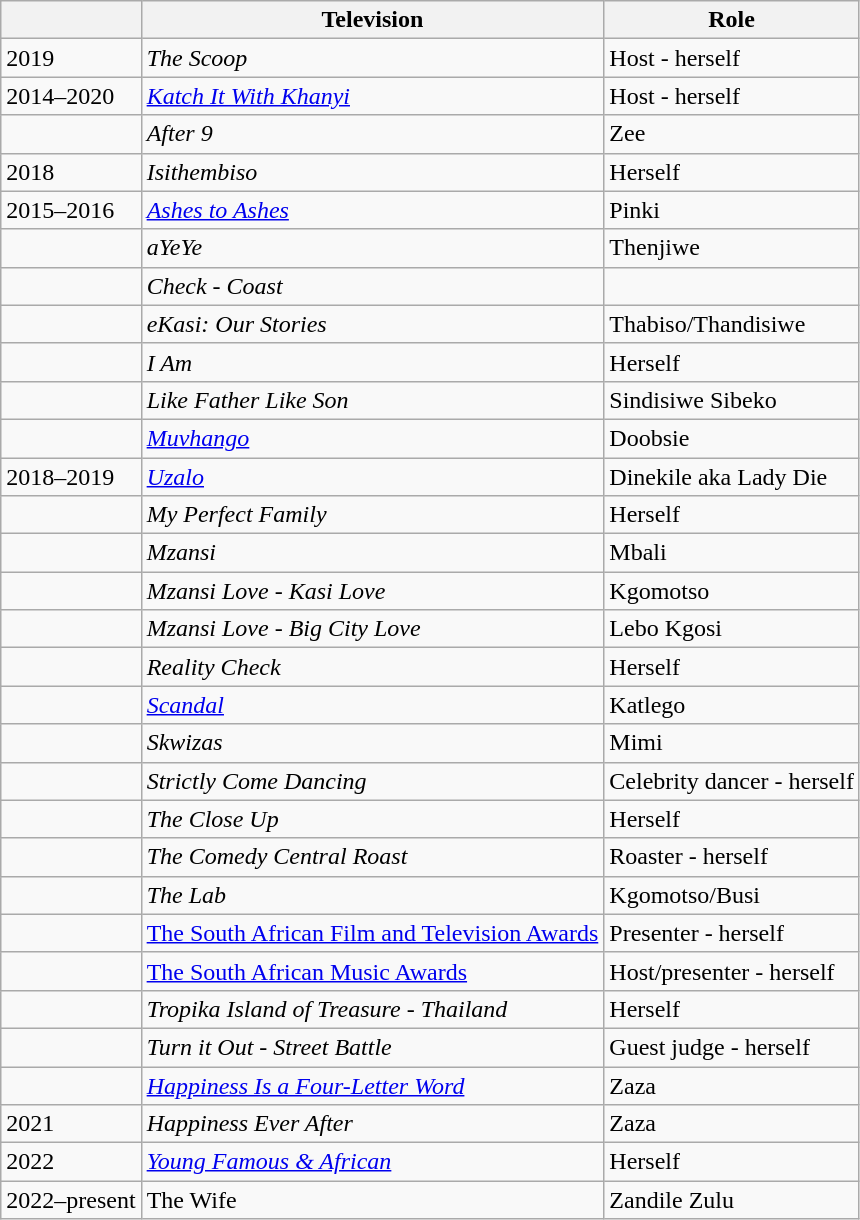<table class="wikitable sortable">
<tr>
<th></th>
<th>Television</th>
<th>Role</th>
</tr>
<tr>
<td>2019</td>
<td><em>The Scoop</em></td>
<td>Host - herself</td>
</tr>
<tr>
<td>2014–2020</td>
<td><em><a href='#'>Katch It With Khanyi</a></em></td>
<td>Host - herself</td>
</tr>
<tr>
<td></td>
<td><em>After 9</em></td>
<td>Zee</td>
</tr>
<tr>
<td>2018</td>
<td><em>Isithembiso</em></td>
<td>Herself</td>
</tr>
<tr>
<td>2015–2016</td>
<td><em><a href='#'>Ashes to Ashes</a></em></td>
<td>Pinki</td>
</tr>
<tr>
<td></td>
<td><em>aYeYe</em></td>
<td>Thenjiwe</td>
</tr>
<tr>
<td></td>
<td><em>Check - Coast</em></td>
<td></td>
</tr>
<tr>
<td></td>
<td><em>eKasi: Our Stories</em></td>
<td>Thabiso/Thandisiwe</td>
</tr>
<tr>
<td></td>
<td><em>I Am</em></td>
<td>Herself</td>
</tr>
<tr>
<td></td>
<td><em>Like Father Like Son</em></td>
<td>Sindisiwe Sibeko</td>
</tr>
<tr>
<td></td>
<td><em><a href='#'>Muvhango</a></em></td>
<td>Doobsie</td>
</tr>
<tr>
<td>2018–2019</td>
<td><em><a href='#'>Uzalo</a></em></td>
<td>Dinekile aka Lady Die</td>
</tr>
<tr>
<td></td>
<td><em>My Perfect Family</em></td>
<td>Herself</td>
</tr>
<tr>
<td></td>
<td><em>Mzansi</em></td>
<td>Mbali</td>
</tr>
<tr>
<td></td>
<td><em>Mzansi Love - Kasi Love</em></td>
<td>Kgomotso</td>
</tr>
<tr>
<td></td>
<td><em>Mzansi Love - Big City Love</em></td>
<td>Lebo Kgosi</td>
</tr>
<tr>
<td></td>
<td><em>Reality Check</em></td>
<td>Herself</td>
</tr>
<tr>
<td></td>
<td><em><a href='#'>Scandal</a></em></td>
<td>Katlego</td>
</tr>
<tr>
<td></td>
<td><em>Skwizas</em></td>
<td>Mimi</td>
</tr>
<tr>
<td></td>
<td><em>Strictly Come Dancing</em></td>
<td>Celebrity dancer - herself</td>
</tr>
<tr>
<td></td>
<td><em>The Close Up</em></td>
<td>Herself</td>
</tr>
<tr>
<td></td>
<td><em>The Comedy Central Roast</em></td>
<td>Roaster - herself</td>
</tr>
<tr>
<td></td>
<td><em>The Lab</em></td>
<td>Kgomotso/Busi</td>
</tr>
<tr>
<td></td>
<td><a href='#'>The South African Film and Television Awards</a></td>
<td>Presenter - herself</td>
</tr>
<tr>
<td></td>
<td><a href='#'>The South African Music Awards</a></td>
<td>Host/presenter - herself</td>
</tr>
<tr>
<td></td>
<td><em>Tropika Island of Treasure - Thailand</em></td>
<td>Herself</td>
</tr>
<tr>
<td></td>
<td><em>Turn it Out - Street Battle</em></td>
<td>Guest judge - herself</td>
</tr>
<tr>
<td></td>
<td><em><a href='#'>Happiness Is a Four-Letter Word</a> </em></td>
<td>Zaza</td>
</tr>
<tr>
<td>2021</td>
<td><em>Happiness Ever After</em></td>
<td>Zaza</td>
</tr>
<tr>
<td>2022</td>
<td><em><a href='#'>Young Famous & African</a></em></td>
<td>Herself</td>
</tr>
<tr>
<td>2022–present</td>
<td>The Wife</td>
<td>Zandile Zulu</td>
</tr>
</table>
